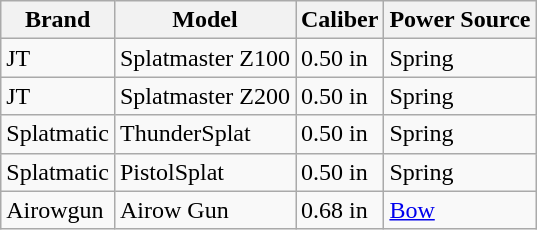<table class="wikitable sortable" border="1">
<tr>
<th scope="col">Brand</th>
<th scope="col">Model</th>
<th scope="col">Caliber</th>
<th scope="col">Power Source</th>
</tr>
<tr>
<td>JT</td>
<td>Splatmaster Z100</td>
<td>0.50 in</td>
<td>Spring</td>
</tr>
<tr>
<td>JT</td>
<td>Splatmaster Z200</td>
<td>0.50 in</td>
<td>Spring</td>
</tr>
<tr>
<td>Splatmatic</td>
<td>ThunderSplat</td>
<td>0.50 in</td>
<td>Spring</td>
</tr>
<tr>
<td>Splatmatic</td>
<td>PistolSplat</td>
<td>0.50 in</td>
<td>Spring</td>
</tr>
<tr>
<td>Airowgun</td>
<td>Airow Gun</td>
<td>0.68 in</td>
<td><a href='#'>Bow</a></td>
</tr>
</table>
